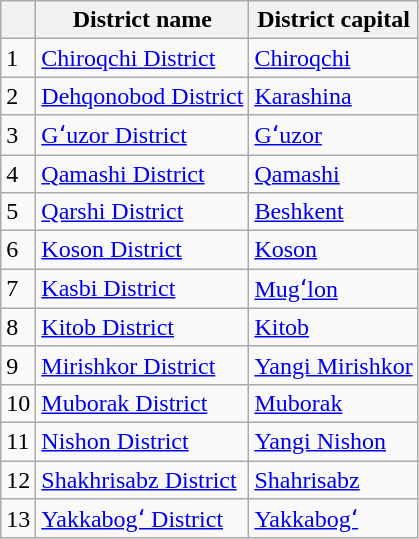<table class="wikitable sortable">
<tr>
<th></th>
<th>District name</th>
<th>District capital</th>
</tr>
<tr>
<td>1</td>
<td><a href='#'>Chiroqchi District</a></td>
<td><a href='#'>Chiroqchi</a></td>
</tr>
<tr>
<td>2</td>
<td><a href='#'>Dehqonobod District</a></td>
<td><a href='#'>Karashina</a></td>
</tr>
<tr>
<td>3</td>
<td><a href='#'>Gʻuzor District</a></td>
<td><a href='#'>Gʻuzor</a></td>
</tr>
<tr>
<td>4</td>
<td><a href='#'>Qamashi District</a></td>
<td><a href='#'>Qamashi</a></td>
</tr>
<tr>
<td>5</td>
<td><a href='#'>Qarshi District</a></td>
<td><a href='#'>Beshkent</a></td>
</tr>
<tr>
<td>6</td>
<td><a href='#'>Koson District</a></td>
<td><a href='#'>Koson</a></td>
</tr>
<tr>
<td>7</td>
<td><a href='#'>Kasbi District</a></td>
<td><a href='#'>Mugʻlon</a></td>
</tr>
<tr>
<td>8</td>
<td><a href='#'>Kitob District</a></td>
<td><a href='#'>Kitob</a></td>
</tr>
<tr>
<td>9</td>
<td><a href='#'>Mirishkor District</a></td>
<td><a href='#'>Yangi Mirishkor</a></td>
</tr>
<tr>
<td>10</td>
<td><a href='#'>Muborak District</a></td>
<td><a href='#'>Muborak</a></td>
</tr>
<tr>
<td>11</td>
<td><a href='#'>Nishon District</a></td>
<td><a href='#'>Yangi Nishon</a></td>
</tr>
<tr>
<td>12</td>
<td><a href='#'>Shakhrisabz District</a></td>
<td><a href='#'>Shahrisabz</a></td>
</tr>
<tr>
<td>13</td>
<td><a href='#'>Yakkabogʻ District</a></td>
<td><a href='#'>Yakkabogʻ</a></td>
</tr>
</table>
